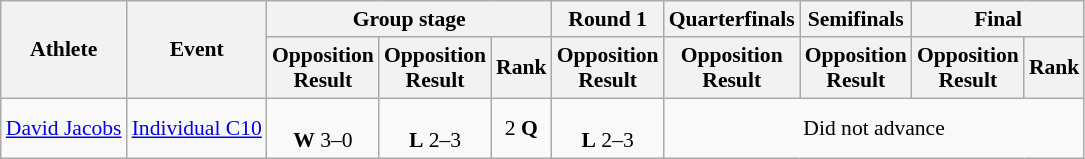<table class=wikitable style="font-size:90%">
<tr>
<th rowspan="2">Athlete</th>
<th rowspan="2">Event</th>
<th colspan="3">Group stage</th>
<th>Round 1</th>
<th>Quarterfinals</th>
<th>Semifinals</th>
<th colspan="2">Final</th>
</tr>
<tr>
<th>Opposition<br>Result</th>
<th>Opposition<br>Result</th>
<th>Rank</th>
<th>Opposition<br>Result</th>
<th>Opposition<br>Result</th>
<th>Opposition<br>Result</th>
<th>Opposition<br>Result</th>
<th>Rank</th>
</tr>
<tr align=center>
<td align=left><a href='#'>David Jacobs</a></td>
<td align=left><a href='#'>Individual C10</a></td>
<td><br> <strong>W</strong> 3–0</td>
<td><br> <strong>L</strong> 2–3</td>
<td>2 <strong>Q</strong></td>
<td><br> <strong>L</strong> 2–3</td>
<td colspan=4>Did not advance</td>
</tr>
</table>
